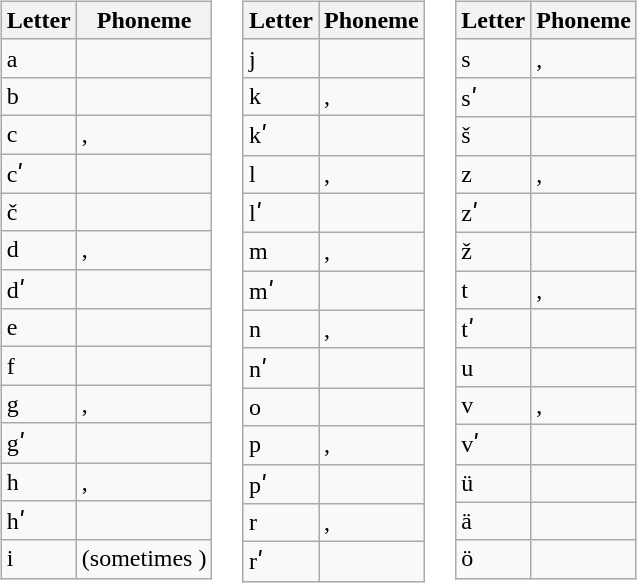<table>
<tr style="vertical-align: top;">
<td><br><table class="wikitable">
<tr>
<th>Letter</th>
<th>Phoneme</th>
</tr>
<tr>
<td>a</td>
<td></td>
</tr>
<tr>
<td>b</td>
<td></td>
</tr>
<tr>
<td>c</td>
<td>, </td>
</tr>
<tr>
<td>cʹ</td>
<td></td>
</tr>
<tr>
<td>č</td>
<td></td>
</tr>
<tr>
<td>d</td>
<td>, </td>
</tr>
<tr>
<td>dʹ</td>
<td></td>
</tr>
<tr>
<td>e</td>
<td></td>
</tr>
<tr>
<td>f</td>
<td></td>
</tr>
<tr>
<td>g</td>
<td>, </td>
</tr>
<tr>
<td>gʹ</td>
<td></td>
</tr>
<tr>
<td>h</td>
<td>, </td>
</tr>
<tr>
<td>hʹ</td>
<td></td>
</tr>
<tr>
<td>i</td>
<td> (sometimes )</td>
</tr>
</table>
</td>
<td><br><table class="wikitable">
<tr>
<th>Letter</th>
<th>Phoneme</th>
</tr>
<tr>
<td>j</td>
<td></td>
</tr>
<tr>
<td>k</td>
<td>, </td>
</tr>
<tr>
<td>kʹ</td>
<td></td>
</tr>
<tr>
<td>l</td>
<td>, </td>
</tr>
<tr>
<td>lʹ</td>
<td></td>
</tr>
<tr>
<td>m</td>
<td>, </td>
</tr>
<tr>
<td>mʹ</td>
<td></td>
</tr>
<tr>
<td>n</td>
<td>, </td>
</tr>
<tr>
<td>nʹ</td>
<td></td>
</tr>
<tr>
<td>o</td>
<td></td>
</tr>
<tr>
<td>p</td>
<td>, </td>
</tr>
<tr>
<td>pʹ</td>
<td></td>
</tr>
<tr>
<td>r</td>
<td>, </td>
</tr>
<tr>
<td>rʹ</td>
<td></td>
</tr>
</table>
</td>
<td><br><table class="wikitable">
<tr>
<th>Letter</th>
<th>Phoneme</th>
</tr>
<tr>
<td>s</td>
<td>, </td>
</tr>
<tr>
<td>sʹ</td>
<td></td>
</tr>
<tr>
<td>š</td>
<td></td>
</tr>
<tr>
<td>z</td>
<td>, </td>
</tr>
<tr>
<td>zʹ</td>
<td></td>
</tr>
<tr>
<td>ž</td>
<td></td>
</tr>
<tr>
<td>t</td>
<td>, </td>
</tr>
<tr>
<td>tʹ</td>
<td></td>
</tr>
<tr>
<td>u</td>
<td></td>
</tr>
<tr>
<td>v</td>
<td>, </td>
</tr>
<tr>
<td>vʹ</td>
<td></td>
</tr>
<tr>
<td>ü</td>
<td></td>
</tr>
<tr>
<td>ä</td>
<td></td>
</tr>
<tr>
<td>ö</td>
<td></td>
</tr>
</table>
</td>
</tr>
</table>
